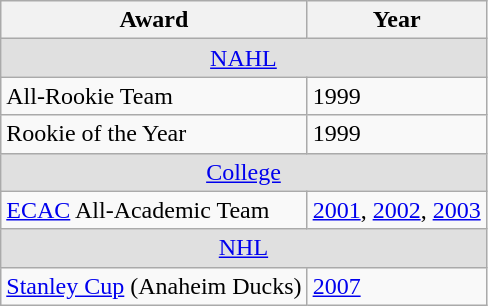<table class="wikitable">
<tr>
<th>Award</th>
<th>Year</th>
</tr>
<tr ALIGN="center" bgcolor="#e0e0e0">
<td colspan="2"><a href='#'>NAHL</a></td>
</tr>
<tr>
<td>All-Rookie Team</td>
<td>1999</td>
</tr>
<tr>
<td>Rookie of the Year</td>
<td>1999</td>
</tr>
<tr ALIGN="center" bgcolor="#e0e0e0">
<td colspan="2"><a href='#'>College</a></td>
</tr>
<tr>
<td><a href='#'>ECAC</a> All-Academic Team</td>
<td><a href='#'>2001</a>, <a href='#'>2002</a>, <a href='#'>2003</a></td>
</tr>
<tr ALIGN="center" bgcolor="#e0e0e0">
<td colspan="2"><a href='#'>NHL</a></td>
</tr>
<tr>
<td><a href='#'>Stanley Cup</a> (Anaheim Ducks)</td>
<td><a href='#'>2007</a></td>
</tr>
</table>
